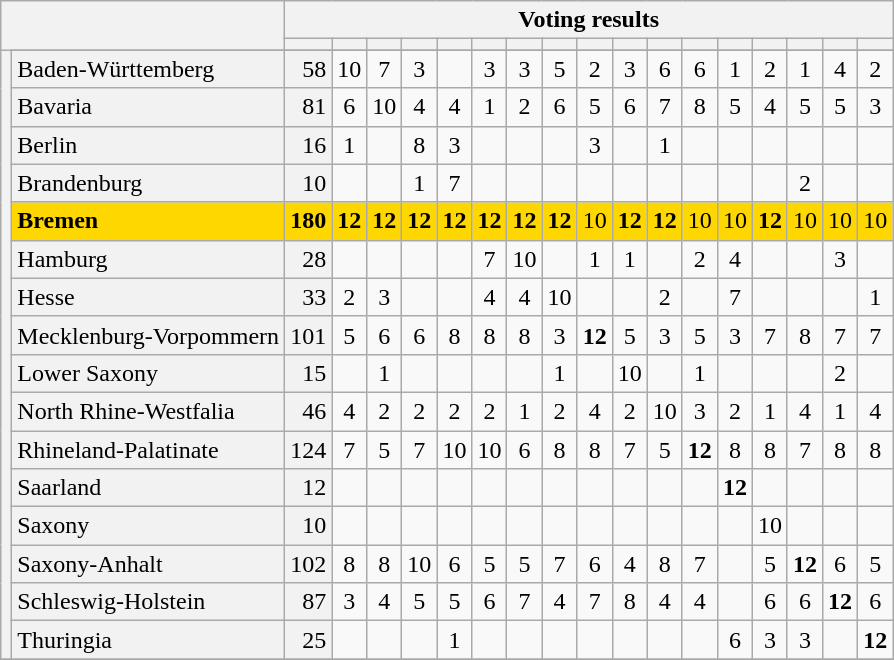<table class="wikitable" border="1" style="text-align:center;">
<tr>
<th colspan="2" rowspan="2"></th>
<th colspan="43">Voting results</th>
</tr>
<tr>
<th style="vertical-align: bottom;"></th>
<th style="vertical-align: bottom;"></th>
<th style="vertical-align: bottom;"></th>
<th style="vertical-align: bottom;"></th>
<th style="vertical-align: bottom;"></th>
<th style="vertical-align: bottom;"></th>
<th style="vertical-align: bottom;"></th>
<th style="vertical-align: bottom;"></th>
<th style="vertical-align: bottom;"></th>
<th style="vertical-align: bottom;"></th>
<th style="vertical-align: bottom;"></th>
<th style="vertical-align: bottom;"></th>
<th style="vertical-align: bottom;"></th>
<th style="vertical-align: bottom;"></th>
<th style="vertical-align: bottom;"></th>
<th style="vertical-align: bottom;"></th>
<th style="vertical-align: bottom;"></th>
</tr>
<tr>
<th rowspan="17"></th>
</tr>
<tr>
<td style="text-align:left; background:#f2f2f2;">Baden-Württemberg</td>
<td style="text-align:right; background:#f2f2f2;">58</td>
<td>10</td>
<td>7</td>
<td>3</td>
<td></td>
<td>3</td>
<td>3</td>
<td>5</td>
<td>2</td>
<td>3</td>
<td>6</td>
<td>6</td>
<td>1</td>
<td>2</td>
<td>1</td>
<td>4</td>
<td>2</td>
</tr>
<tr>
<td style="text-align:left; background:#f2f2f2;">Bavaria</td>
<td style="text-align:right; background:#f2f2f2;">81</td>
<td>6</td>
<td>10</td>
<td>4</td>
<td>4</td>
<td>1</td>
<td>2</td>
<td>6</td>
<td>5</td>
<td>6</td>
<td>7</td>
<td>8</td>
<td>5</td>
<td>4</td>
<td>5</td>
<td>5</td>
<td>3</td>
</tr>
<tr>
<td style="text-align:left; background:#f2f2f2;">Berlin</td>
<td style="text-align:right; background:#f2f2f2;">16</td>
<td>1</td>
<td></td>
<td>8</td>
<td>3</td>
<td></td>
<td></td>
<td></td>
<td>3</td>
<td></td>
<td>1</td>
<td></td>
<td></td>
<td></td>
<td></td>
<td></td>
<td></td>
</tr>
<tr>
<td style="text-align:left; background:#f2f2f2;">Brandenburg</td>
<td style="text-align:right; background:#f2f2f2;">10</td>
<td></td>
<td></td>
<td>1</td>
<td>7</td>
<td></td>
<td></td>
<td></td>
<td></td>
<td></td>
<td></td>
<td></td>
<td></td>
<td></td>
<td>2</td>
<td></td>
<td></td>
</tr>
<tr style="background: gold;">
<td style="text-align:left;"><strong>Bremen</strong></td>
<td style="text-align:right;"><strong>180</strong></td>
<td><strong>12</strong></td>
<td><strong>12</strong></td>
<td><strong>12</strong></td>
<td><strong>12</strong></td>
<td><strong>12</strong></td>
<td><strong>12</strong></td>
<td><strong>12</strong></td>
<td>10</td>
<td><strong>12</strong></td>
<td><strong>12</strong></td>
<td>10</td>
<td>10</td>
<td><strong>12</strong></td>
<td>10</td>
<td>10</td>
<td>10</td>
</tr>
<tr>
<td style="text-align:left; background:#f2f2f2;">Hamburg</td>
<td style="text-align:right; background:#f2f2f2;">28</td>
<td></td>
<td></td>
<td></td>
<td></td>
<td>7</td>
<td>10</td>
<td></td>
<td>1</td>
<td>1</td>
<td></td>
<td>2</td>
<td>4</td>
<td></td>
<td></td>
<td>3</td>
<td></td>
</tr>
<tr>
<td style="text-align:left; background:#f2f2f2;">Hesse</td>
<td style="text-align:right; background:#f2f2f2;">33</td>
<td>2</td>
<td>3</td>
<td></td>
<td></td>
<td>4</td>
<td>4</td>
<td>10</td>
<td></td>
<td></td>
<td>2</td>
<td></td>
<td>7</td>
<td></td>
<td></td>
<td></td>
<td>1</td>
</tr>
<tr>
<td style="text-align:left; background:#f2f2f2;">Mecklenburg-Vorpommern</td>
<td style="text-align:right; background:#f2f2f2;">101</td>
<td>5</td>
<td>6</td>
<td>6</td>
<td>8</td>
<td>8</td>
<td>8</td>
<td>3</td>
<td><strong>12</strong></td>
<td>5</td>
<td>3</td>
<td>5</td>
<td>3</td>
<td>7</td>
<td>8</td>
<td>7</td>
<td>7</td>
</tr>
<tr>
<td style="text-align:left; background:#f2f2f2;">Lower Saxony</td>
<td style="text-align:right; background:#f2f2f2;">15</td>
<td></td>
<td>1</td>
<td></td>
<td></td>
<td></td>
<td></td>
<td>1</td>
<td></td>
<td>10</td>
<td></td>
<td>1</td>
<td></td>
<td></td>
<td></td>
<td>2</td>
<td></td>
</tr>
<tr>
<td style="text-align:left; background:#f2f2f2;">North Rhine-Westfalia</td>
<td style="text-align:right; background:#f2f2f2;">46</td>
<td>4</td>
<td>2</td>
<td>2</td>
<td>2</td>
<td>2</td>
<td>1</td>
<td>2</td>
<td>4</td>
<td>2</td>
<td>10</td>
<td>3</td>
<td>2</td>
<td>1</td>
<td>4</td>
<td>1</td>
<td>4</td>
</tr>
<tr>
<td style="text-align:left; background:#f2f2f2;;">Rhineland-Palatinate</td>
<td style="text-align:right; background:#f2f2f2;;">124</td>
<td>7</td>
<td>5</td>
<td>7</td>
<td>10</td>
<td>10</td>
<td>6</td>
<td>8</td>
<td>8</td>
<td>7</td>
<td>5</td>
<td><strong>12</strong></td>
<td>8</td>
<td>8</td>
<td>7</td>
<td>8</td>
<td>8</td>
</tr>
<tr>
<td style="text-align:left; background:#f2f2f2;">Saarland</td>
<td style="text-align:right; background:#f2f2f2;">12</td>
<td></td>
<td></td>
<td></td>
<td></td>
<td></td>
<td></td>
<td></td>
<td></td>
<td></td>
<td></td>
<td></td>
<td><strong>12</strong></td>
<td></td>
<td></td>
<td></td>
<td></td>
</tr>
<tr>
<td style="text-align:left; background:#f2f2f2;">Saxony</td>
<td style="text-align:right; background:#f2f2f2;">10</td>
<td></td>
<td></td>
<td></td>
<td></td>
<td></td>
<td></td>
<td></td>
<td></td>
<td></td>
<td></td>
<td></td>
<td></td>
<td>10</td>
<td></td>
<td></td>
<td></td>
</tr>
<tr>
<td style="text-align:left; background:#f2f2f2;">Saxony-Anhalt</td>
<td style="text-align:right; background:#f2f2f2;">102</td>
<td>8</td>
<td>8</td>
<td>10</td>
<td>6</td>
<td>5</td>
<td>5</td>
<td>7</td>
<td>6</td>
<td>4</td>
<td>8</td>
<td>7</td>
<td></td>
<td>5</td>
<td><strong>12</strong></td>
<td>6</td>
<td>5</td>
</tr>
<tr>
<td style="text-align:left; background:#f2f2f2;">Schleswig-Holstein</td>
<td style="text-align:right; background:#f2f2f2;">87</td>
<td>3</td>
<td>4</td>
<td>5</td>
<td>5</td>
<td>6</td>
<td>7</td>
<td>4</td>
<td>7</td>
<td>8</td>
<td>4</td>
<td>4</td>
<td></td>
<td>6</td>
<td>6</td>
<td><strong>12</strong></td>
<td>6</td>
</tr>
<tr>
<td style="text-align:left; background:#f2f2f2;">Thuringia</td>
<td style="text-align:right; background:#f2f2f2;">25</td>
<td></td>
<td></td>
<td></td>
<td>1</td>
<td></td>
<td></td>
<td></td>
<td></td>
<td></td>
<td></td>
<td></td>
<td>6</td>
<td>3</td>
<td>3</td>
<td></td>
<td><strong>12</strong></td>
</tr>
<tr>
</tr>
</table>
